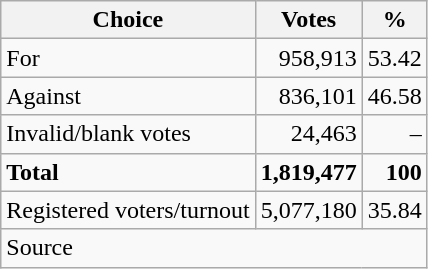<table class=wikitable style=text-align:right>
<tr>
<th>Choice</th>
<th>Votes</th>
<th>%</th>
</tr>
<tr>
<td align=left>For</td>
<td>958,913</td>
<td>53.42</td>
</tr>
<tr>
<td align=left>Against</td>
<td>836,101</td>
<td>46.58</td>
</tr>
<tr>
<td align=left>Invalid/blank votes</td>
<td>24,463</td>
<td>–</td>
</tr>
<tr>
<td align=left><strong>Total</strong></td>
<td><strong>1,819,477</strong></td>
<td><strong>100</strong></td>
</tr>
<tr>
<td align=left>Registered voters/turnout</td>
<td>5,077,180</td>
<td>35.84</td>
</tr>
<tr>
<td style="text-align:left;" colspan="3">Source</td>
</tr>
</table>
